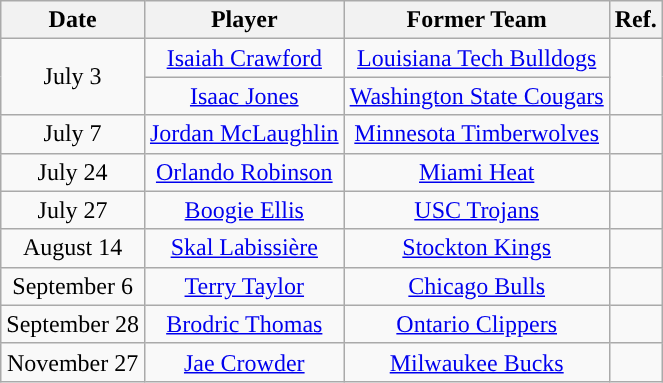<table class="wikitable sortable sortable" style="text-align: center">
<tr>
<th>Date</th>
<th>Player</th>
<th>Former Team</th>
<th>Ref.</th>
</tr>
<tr>
<td rowspan=2>July 3</td>
<td><a href='#'>Isaiah Crawford</a></td>
<td><a href='#'>Louisiana Tech Bulldogs</a></td>
<td rowspan=2></td>
</tr>
<tr>
<td><a href='#'>Isaac Jones</a></td>
<td><a href='#'>Washington State Cougars</a></td>
</tr>
<tr>
<td>July 7</td>
<td><a href='#'>Jordan McLaughlin</a></td>
<td><a href='#'>Minnesota Timberwolves</a></td>
<td></td>
</tr>
<tr>
<td>July 24</td>
<td><a href='#'>Orlando Robinson</a></td>
<td><a href='#'>Miami Heat</a></td>
<td></td>
</tr>
<tr>
<td>July 27</td>
<td><a href='#'>Boogie Ellis</a></td>
<td><a href='#'>USC Trojans</a></td>
<td></td>
</tr>
<tr>
<td>August 14</td>
<td><a href='#'>Skal Labissière</a></td>
<td><a href='#'>Stockton Kings</a></td>
<td></td>
</tr>
<tr>
<td>September 6</td>
<td><a href='#'>Terry Taylor</a></td>
<td><a href='#'>Chicago Bulls</a></td>
<td></td>
</tr>
<tr>
<td>September 28</td>
<td><a href='#'>Brodric Thomas</a></td>
<td><a href='#'>Ontario Clippers</a></td>
<td></td>
</tr>
<tr>
<td>November 27</td>
<td><a href='#'>Jae Crowder</a></td>
<td><a href='#'>Milwaukee Bucks</a></td>
<td></td>
</tr>
</table>
